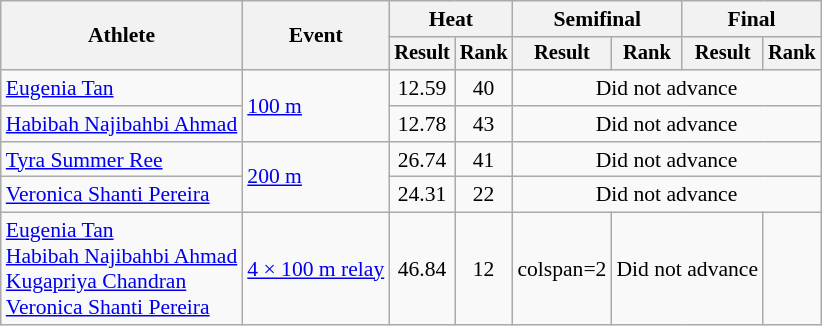<table class="wikitable" style="font-size:90%">
<tr>
<th rowspan="2">Athlete</th>
<th rowspan="2">Event</th>
<th colspan="2">Heat</th>
<th colspan="2">Semifinal</th>
<th colspan="2">Final</th>
</tr>
<tr style="font-size:95%">
<th>Result</th>
<th>Rank</th>
<th>Result</th>
<th>Rank</th>
<th>Result</th>
<th>Rank</th>
</tr>
<tr align=center>
<td align=left><a href='#'>Eugenia Tan</a></td>
<td align=left rowspan=2><a href='#'>100 m</a></td>
<td>12.59</td>
<td>40</td>
<td colspan=4>Did not advance</td>
</tr>
<tr align=center>
<td align=left><a href='#'>Habibah Najibahbi Ahmad</a></td>
<td>12.78</td>
<td>43</td>
<td colspan=4>Did not advance</td>
</tr>
<tr align=center>
<td align=left><a href='#'>Tyra Summer Ree</a></td>
<td align=left rowspan=2><a href='#'>200 m</a></td>
<td>26.74</td>
<td>41</td>
<td colspan=4>Did not advance</td>
</tr>
<tr align=center>
<td align=left><a href='#'>Veronica Shanti Pereira</a></td>
<td>24.31</td>
<td>22</td>
<td colspan=4>Did not advance</td>
</tr>
<tr align=center>
<td align=left><a href='#'>Eugenia Tan</a><br><a href='#'>Habibah Najibahbi Ahmad</a><br><a href='#'>Kugapriya Chandran</a><br><a href='#'>Veronica Shanti Pereira</a></td>
<td align=left><a href='#'>4 × 100 m relay</a></td>
<td>46.84</td>
<td>12</td>
<td>colspan=2 </td>
<td colspan=2>Did not advance</td>
</tr>
</table>
